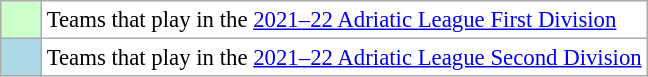<table class="wikitable" style="font-size: 95%;text-align:center;">
<tr>
<td style="background: #ccffcc;" width="20"></td>
<td bgcolor="#ffffff" align="left">Teams that play in the <a href='#'>2021–22 Adriatic League First Division</a></td>
</tr>
<tr>
<td style="background: lightblue;" width="20"></td>
<td bgcolor="#ffffff" align="left">Teams that play in the <a href='#'>2021–22 Adriatic League Second Division</a></td>
</tr>
</table>
